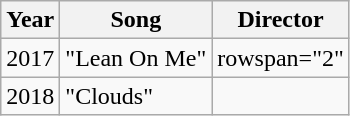<table class="wikitable">
<tr>
<th>Year</th>
<th>Song</th>
<th>Director</th>
</tr>
<tr>
<td>2017</td>
<td>"Lean On Me"</td>
<td>rowspan="2" </td>
</tr>
<tr>
<td>2018</td>
<td>"Clouds"</td>
</tr>
</table>
